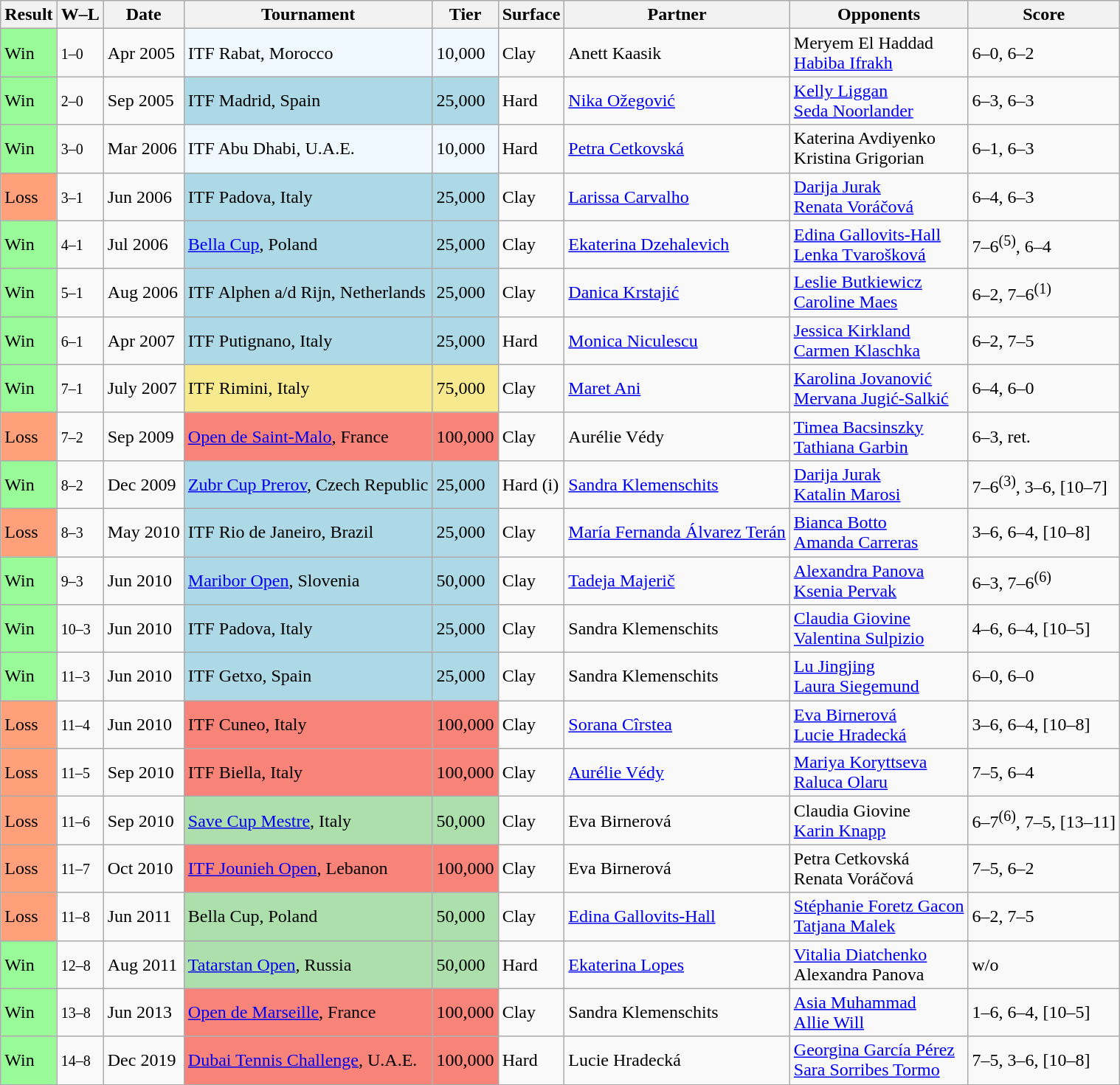<table class="sortable wikitable nowrap">
<tr>
<th>Result</th>
<th class="unsortable">W–L</th>
<th>Date</th>
<th>Tournament</th>
<th>Tier</th>
<th>Surface</th>
<th>Partner</th>
<th>Opponents</th>
<th class="unsortable">Score</th>
</tr>
<tr>
<td style=background:#98fb98>Win</td>
<td><small>1–0</small></td>
<td>Apr 2005</td>
<td style=background:#f0f8ff>ITF Rabat, Morocco</td>
<td style=background:#f0f8ff>10,000</td>
<td>Clay</td>
<td> Anett Kaasik</td>
<td> Meryem El Haddad <br>  <a href='#'>Habiba Ifrakh</a></td>
<td>6–0, 6–2</td>
</tr>
<tr>
<td style=background:#98fb98>Win</td>
<td><small>2–0</small></td>
<td>Sep 2005</td>
<td style=background:lightblue>ITF Madrid, Spain</td>
<td style=background:lightblue>25,000</td>
<td>Hard</td>
<td> <a href='#'>Nika Ožegović</a></td>
<td> <a href='#'>Kelly Liggan</a> <br>  <a href='#'>Seda Noorlander</a></td>
<td>6–3, 6–3</td>
</tr>
<tr>
<td style=background:#98fb98>Win</td>
<td><small>3–0</small></td>
<td>Mar 2006</td>
<td style=background:#f0f8ff>ITF Abu Dhabi, U.A.E.</td>
<td style=background:#f0f8ff>10,000</td>
<td>Hard</td>
<td> <a href='#'>Petra Cetkovská</a></td>
<td> Katerina Avdiyenko <br>  Kristina Grigorian</td>
<td>6–1, 6–3</td>
</tr>
<tr>
<td style=background:#ffa07a>Loss</td>
<td><small>3–1</small></td>
<td>Jun 2006</td>
<td style=background:lightblue>ITF Padova, Italy</td>
<td style=background:lightblue>25,000</td>
<td>Clay</td>
<td> <a href='#'>Larissa Carvalho</a></td>
<td> <a href='#'>Darija Jurak</a> <br>  <a href='#'>Renata Voráčová</a></td>
<td>6–4, 6–3</td>
</tr>
<tr>
<td style=background:#98fb98>Win</td>
<td><small>4–1</small></td>
<td>Jul 2006</td>
<td style=background:lightblue><a href='#'>Bella Cup</a>, Poland</td>
<td style=background:lightblue>25,000</td>
<td>Clay</td>
<td> <a href='#'>Ekaterina Dzehalevich</a></td>
<td> <a href='#'>Edina Gallovits-Hall</a> <br>  <a href='#'>Lenka Tvarošková</a></td>
<td>7–6<sup>(5)</sup>, 6–4</td>
</tr>
<tr>
<td style=background:#98fb98>Win</td>
<td><small>5–1</small></td>
<td>Aug 2006</td>
<td style=background:lightblue>ITF Alphen a/d Rijn, Netherlands</td>
<td style=background:lightblue>25,000</td>
<td>Clay</td>
<td> <a href='#'>Danica Krstajić</a></td>
<td> <a href='#'>Leslie Butkiewicz</a> <br>  <a href='#'>Caroline Maes</a></td>
<td>6–2, 7–6<sup>(1)</sup></td>
</tr>
<tr>
<td style=background:#98fb98>Win</td>
<td><small>6–1</small></td>
<td>Apr 2007</td>
<td style=background:lightblue>ITF Putignano, Italy</td>
<td style=background:lightblue>25,000</td>
<td>Hard</td>
<td> <a href='#'>Monica Niculescu</a></td>
<td> <a href='#'>Jessica Kirkland</a> <br>  <a href='#'>Carmen Klaschka</a></td>
<td>6–2, 7–5</td>
</tr>
<tr>
<td style=background:#98fb98>Win</td>
<td><small>7–1</small></td>
<td>July 2007</td>
<td style=background:#f7e98e>ITF Rimini, Italy</td>
<td style=background:#f7e98e>75,000</td>
<td>Clay</td>
<td> <a href='#'>Maret Ani</a></td>
<td> <a href='#'>Karolina Jovanović</a> <br>  <a href='#'>Mervana Jugić-Salkić</a></td>
<td>6–4, 6–0</td>
</tr>
<tr>
<td style=background:#ffa07a>Loss</td>
<td><small>7–2</small></td>
<td>Sep 2009</td>
<td style=background:#f88379><a href='#'>Open de Saint-Malo</a>, France</td>
<td style=background:#f88379>100,000</td>
<td>Clay</td>
<td> Aurélie Védy</td>
<td> <a href='#'>Timea Bacsinszky</a> <br>  <a href='#'>Tathiana Garbin</a></td>
<td>6–3, ret.</td>
</tr>
<tr>
<td style=background:#98fb98>Win</td>
<td><small>8–2</small></td>
<td>Dec 2009</td>
<td style=background:lightblue><a href='#'>Zubr Cup Prerov</a>, Czech Republic</td>
<td style=background:lightblue>25,000</td>
<td>Hard (i)</td>
<td> <a href='#'>Sandra Klemenschits</a></td>
<td> <a href='#'>Darija Jurak</a> <br>  <a href='#'>Katalin Marosi</a></td>
<td>7–6<sup>(3)</sup>, 3–6, [10–7]</td>
</tr>
<tr>
<td style=background:#ffa07a>Loss</td>
<td><small>8–3</small></td>
<td>May 2010</td>
<td style=background:lightblue>ITF Rio de Janeiro, Brazil</td>
<td style=background:lightblue>25,000</td>
<td>Clay</td>
<td> <a href='#'>María Fernanda Álvarez Terán</a></td>
<td> <a href='#'>Bianca Botto</a> <br>  <a href='#'>Amanda Carreras</a></td>
<td>3–6, 6–4, [10–8]</td>
</tr>
<tr>
<td style=background:#98fb98>Win</td>
<td><small>9–3</small></td>
<td>Jun 2010</td>
<td style=background:lightblue><a href='#'>Maribor Open</a>, Slovenia</td>
<td style=background:lightblue>50,000</td>
<td>Clay</td>
<td> <a href='#'>Tadeja Majerič</a></td>
<td> <a href='#'>Alexandra Panova</a> <br>  <a href='#'>Ksenia Pervak</a></td>
<td>6–3, 7–6<sup>(6)</sup></td>
</tr>
<tr>
<td style=background:#98fb98>Win</td>
<td><small>10–3</small></td>
<td>Jun 2010</td>
<td style=background:lightblue>ITF Padova, Italy</td>
<td style=background:lightblue>25,000</td>
<td>Clay</td>
<td> Sandra Klemenschits</td>
<td> <a href='#'>Claudia Giovine</a> <br>  <a href='#'>Valentina Sulpizio</a></td>
<td>4–6, 6–4, [10–5]</td>
</tr>
<tr>
<td style=background:#98fb98>Win</td>
<td><small>11–3</small></td>
<td>Jun 2010</td>
<td style=background:lightblue>ITF Getxo, Spain</td>
<td style=background:lightblue>25,000</td>
<td>Clay</td>
<td> Sandra Klemenschits</td>
<td> <a href='#'>Lu Jingjing</a> <br>  <a href='#'>Laura Siegemund</a></td>
<td>6–0, 6–0</td>
</tr>
<tr>
<td style=background:#ffa07a>Loss</td>
<td><small>11–4</small></td>
<td>Jun 2010</td>
<td style=background:#f88379>ITF Cuneo, Italy</td>
<td style=background:#f88379>100,000</td>
<td>Clay</td>
<td> <a href='#'>Sorana Cîrstea</a></td>
<td> <a href='#'>Eva Birnerová</a> <br>  <a href='#'>Lucie Hradecká</a></td>
<td>3–6, 6–4, [10–8]</td>
</tr>
<tr>
<td style=background:#ffa07a>Loss</td>
<td><small>11–5</small></td>
<td>Sep 2010</td>
<td style=background:#f88379>ITF Biella, Italy</td>
<td style=background:#f88379>100,000</td>
<td>Clay</td>
<td> <a href='#'>Aurélie Védy</a></td>
<td> <a href='#'>Mariya Koryttseva</a> <br>  <a href='#'>Raluca Olaru</a></td>
<td>7–5, 6–4</td>
</tr>
<tr>
<td style=background:#ffa07a>Loss</td>
<td><small>11–6</small></td>
<td>Sep 2010</td>
<td style=background:#addfad><a href='#'>Save Cup Mestre</a>, Italy</td>
<td style=background:#addfad>50,000</td>
<td>Clay</td>
<td> Eva Birnerová</td>
<td> Claudia Giovine <br>  <a href='#'>Karin Knapp</a></td>
<td>6–7<sup>(6)</sup>, 7–5, [13–11]</td>
</tr>
<tr>
<td style=background:#ffa07a>Loss</td>
<td><small>11–7</small></td>
<td>Oct 2010</td>
<td style=background:#f88379><a href='#'>ITF Jounieh Open</a>, Lebanon</td>
<td style=background:#f88379>100,000</td>
<td>Clay</td>
<td> Eva Birnerová</td>
<td> Petra Cetkovská <br>  Renata Voráčová</td>
<td>7–5, 6–2</td>
</tr>
<tr>
<td style=background:#ffa07a>Loss</td>
<td><small>11–8</small></td>
<td>Jun 2011</td>
<td style=background:#addfad>Bella Cup, Poland</td>
<td style=background:#addfad>50,000</td>
<td>Clay</td>
<td> <a href='#'>Edina Gallovits-Hall</a></td>
<td> <a href='#'>Stéphanie Foretz Gacon</a> <br>  <a href='#'>Tatjana Malek</a></td>
<td>6–2, 7–5</td>
</tr>
<tr>
<td style=background:#98fb98>Win</td>
<td><small>12–8</small></td>
<td>Aug 2011</td>
<td style=background:#addfad><a href='#'>Tatarstan Open</a>, Russia</td>
<td style=background:#addfad>50,000</td>
<td>Hard</td>
<td> <a href='#'>Ekaterina Lopes</a></td>
<td> <a href='#'>Vitalia Diatchenko</a> <br>  Alexandra Panova</td>
<td>w/o</td>
</tr>
<tr>
<td style=background:#98fb98>Win</td>
<td><small>13–8</small></td>
<td>Jun 2013</td>
<td style=background:#f88379><a href='#'>Open de Marseille</a>, France</td>
<td style=background:#f88379>100,000</td>
<td>Clay</td>
<td> Sandra Klemenschits</td>
<td> <a href='#'>Asia Muhammad</a> <br>  <a href='#'>Allie Will</a></td>
<td>1–6, 6–4, [10–5]</td>
</tr>
<tr>
<td style=background:#98fb98>Win</td>
<td><small>14–8</small></td>
<td>Dec 2019</td>
<td style=background:#f88379><a href='#'>Dubai Tennis Challenge</a>, U.A.E.</td>
<td style=background:#f88379>100,000</td>
<td>Hard</td>
<td> Lucie Hradecká</td>
<td> <a href='#'>Georgina García Pérez</a> <br>  <a href='#'>Sara Sorribes Tormo</a></td>
<td>7–5, 3–6, [10–8]</td>
</tr>
</table>
